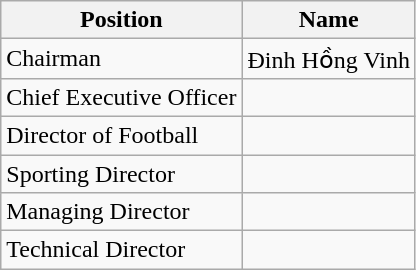<table class="wikitable">
<tr>
<th>Position</th>
<th>Name</th>
</tr>
<tr>
<td>Chairman</td>
<td> Đinh Hồng Vinh</td>
</tr>
<tr>
<td>Chief Executive Officer</td>
<td></td>
</tr>
<tr>
<td>Director of Football</td>
<td></td>
</tr>
<tr>
<td>Sporting Director</td>
<td></td>
</tr>
<tr>
<td>Managing Director</td>
<td></td>
</tr>
<tr>
<td>Technical Director</td>
<td></td>
</tr>
</table>
